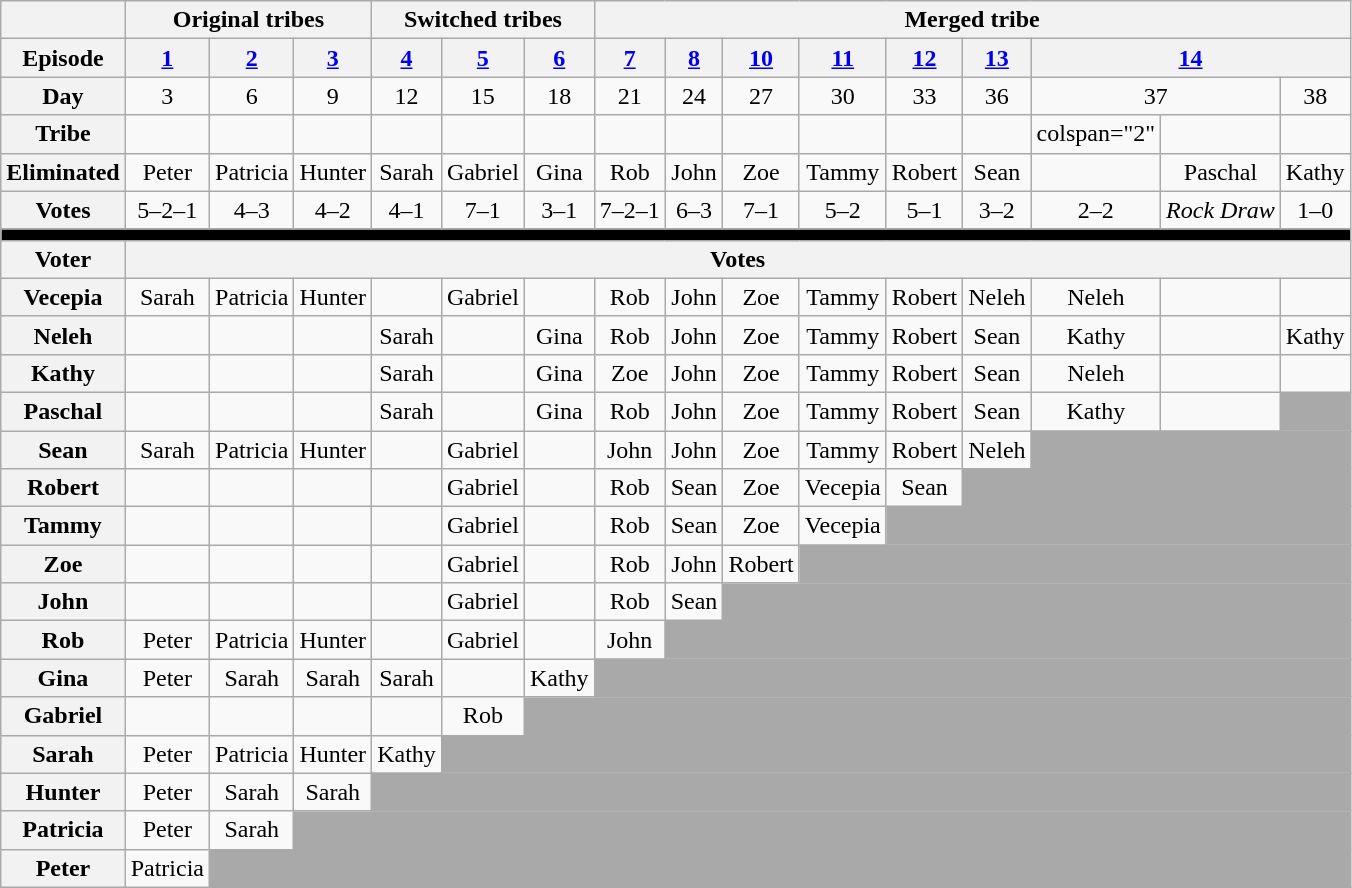<table class="wikitable nowrap" style="text-align:center;">
<tr>
<th></th>
<th colspan="3">Original tribes</th>
<th colspan="3">Switched tribes</th>
<th colspan="9">Merged tribe</th>
</tr>
<tr>
<th>Episode</th>
<th><a href='#'>1</a></th>
<th><a href='#'>2</a></th>
<th><a href='#'>3</a></th>
<th><a href='#'>4</a></th>
<th><a href='#'>5</a></th>
<th><a href='#'>6</a></th>
<th><a href='#'>7</a></th>
<th><a href='#'>8</a></th>
<th><a href='#'>10</a></th>
<th><a href='#'>11</a></th>
<th><a href='#'>12</a></th>
<th><a href='#'>13</a></th>
<th colspan="3"><a href='#'>14</a></th>
</tr>
<tr>
<th>Day</th>
<td>3</td>
<td>6</td>
<td>9</td>
<td>12</td>
<td>15</td>
<td>18</td>
<td>21</td>
<td>24</td>
<td>27</td>
<td>30</td>
<td>33</td>
<td>36</td>
<td colspan="2">37</td>
<td>38</td>
</tr>
<tr>
<th>Tribe</th>
<td></td>
<td></td>
<td></td>
<td></td>
<td></td>
<td></td>
<td></td>
<td></td>
<td></td>
<td></td>
<td></td>
<td></td>
<td>colspan="2" </td>
<td></td>
</tr>
<tr>
<th>Eliminated</th>
<td>Peter</td>
<td>Patricia</td>
<td>Hunter</td>
<td>Sarah</td>
<td>Gabriel</td>
<td>Gina</td>
<td>Rob</td>
<td>John</td>
<td>Zoe</td>
<td>Tammy</td>
<td>Robert</td>
<td>Sean</td>
<td></td>
<td>Paschal</td>
<td>Kathy</td>
</tr>
<tr>
<th>Votes</th>
<td>5–2–1</td>
<td>4–3</td>
<td>4–2</td>
<td>4–1</td>
<td>7–1</td>
<td>3–1</td>
<td>7–2–1</td>
<td>6–3</td>
<td>7–1</td>
<td>5–2</td>
<td>5–1</td>
<td>3–2</td>
<td>2–2</td>
<td><em>Rock Draw</em></td>
<td>1–0</td>
</tr>
<tr>
<td style="background-color:black;" colspan="16"></td>
</tr>
<tr>
<th>Voter</th>
<th colspan="15">Votes</th>
</tr>
<tr>
<th>Vecepia</th>
<td>Sarah</td>
<td>Patricia</td>
<td>Hunter</td>
<td></td>
<td>Gabriel</td>
<td></td>
<td>Rob</td>
<td>John</td>
<td>Zoe</td>
<td>Tammy</td>
<td>Robert</td>
<td>Neleh</td>
<td>Neleh</td>
<td></td>
<td></td>
</tr>
<tr>
<th>Neleh</th>
<td></td>
<td></td>
<td></td>
<td>Sarah</td>
<td></td>
<td>Gina</td>
<td>Rob</td>
<td>John</td>
<td>Zoe</td>
<td>Tammy</td>
<td>Robert</td>
<td>Sean</td>
<td>Kathy</td>
<td></td>
<td>Kathy</td>
</tr>
<tr>
<th>Kathy</th>
<td></td>
<td></td>
<td></td>
<td>Sarah</td>
<td></td>
<td>Gina</td>
<td>Zoe</td>
<td>John</td>
<td>Zoe</td>
<td>Tammy</td>
<td>Robert</td>
<td>Sean</td>
<td>Neleh</td>
<td></td>
<td></td>
</tr>
<tr>
<th>Paschal</th>
<td></td>
<td></td>
<td></td>
<td>Sarah</td>
<td></td>
<td>Gina</td>
<td>Rob</td>
<td>John</td>
<td>Zoe</td>
<td>Tammy</td>
<td>Robert</td>
<td>Sean</td>
<td>Kathy</td>
<td></td>
<td style="background-color:darkgrey;"></td>
</tr>
<tr>
<th>Sean</th>
<td>Sarah</td>
<td>Patricia</td>
<td>Hunter</td>
<td></td>
<td>Gabriel</td>
<td></td>
<td>John</td>
<td>John</td>
<td>Zoe</td>
<td>Tammy</td>
<td>Robert</td>
<td>Neleh</td>
<td style="background-color:darkgrey;" colspan="3"></td>
</tr>
<tr>
<th>Robert</th>
<td></td>
<td></td>
<td></td>
<td></td>
<td>Gabriel</td>
<td></td>
<td>Rob</td>
<td>Sean</td>
<td>Zoe</td>
<td>Vecepia</td>
<td>Sean</td>
<td style="background-color:darkgrey;" colspan="4"></td>
</tr>
<tr>
<th>Tammy</th>
<td></td>
<td></td>
<td></td>
<td></td>
<td>Gabriel</td>
<td></td>
<td>Rob</td>
<td>Sean</td>
<td>Zoe</td>
<td>Vecepia</td>
<td style="background-color:darkgrey;" colspan="5"></td>
</tr>
<tr>
<th>Zoe</th>
<td></td>
<td></td>
<td></td>
<td></td>
<td>Gabriel</td>
<td></td>
<td>Rob</td>
<td>John</td>
<td>Robert</td>
<td style="background-color:darkgrey;" colspan="6"></td>
</tr>
<tr>
<th>John</th>
<td></td>
<td></td>
<td></td>
<td></td>
<td>Gabriel</td>
<td></td>
<td>Rob</td>
<td>Sean</td>
<td style="background-color:darkgrey;" colspan="7"></td>
</tr>
<tr>
<th>Rob</th>
<td>Peter</td>
<td>Patricia</td>
<td>Hunter</td>
<td></td>
<td>Gabriel</td>
<td></td>
<td>John</td>
<td style="background-color:darkgrey;" colspan="8"></td>
</tr>
<tr>
<th>Gina</th>
<td>Peter</td>
<td>Sarah</td>
<td>Sarah</td>
<td>Sarah</td>
<td></td>
<td>Kathy</td>
<td style="background-color:darkgrey;" colspan="9"></td>
</tr>
<tr>
<th>Gabriel</th>
<td></td>
<td></td>
<td></td>
<td></td>
<td>Rob</td>
<td style="background-color:darkgrey;" colspan="10"></td>
</tr>
<tr>
<th>Sarah</th>
<td>Peter</td>
<td>Patricia</td>
<td>Hunter</td>
<td>Kathy</td>
<td style="background-color:darkgrey;" colspan="11"></td>
</tr>
<tr>
<th>Hunter</th>
<td>Peter</td>
<td>Sarah</td>
<td>Sarah</td>
<td style="background-color:darkgrey;" colspan="12"></td>
</tr>
<tr>
<th>Patricia</th>
<td>Peter</td>
<td>Sarah</td>
<td style="background-color:darkgrey;" colspan="13"></td>
</tr>
<tr>
<th>Peter</th>
<td>Patricia</td>
<td style="background-color:darkgrey;" colspan="14"></td>
</tr>
</table>
